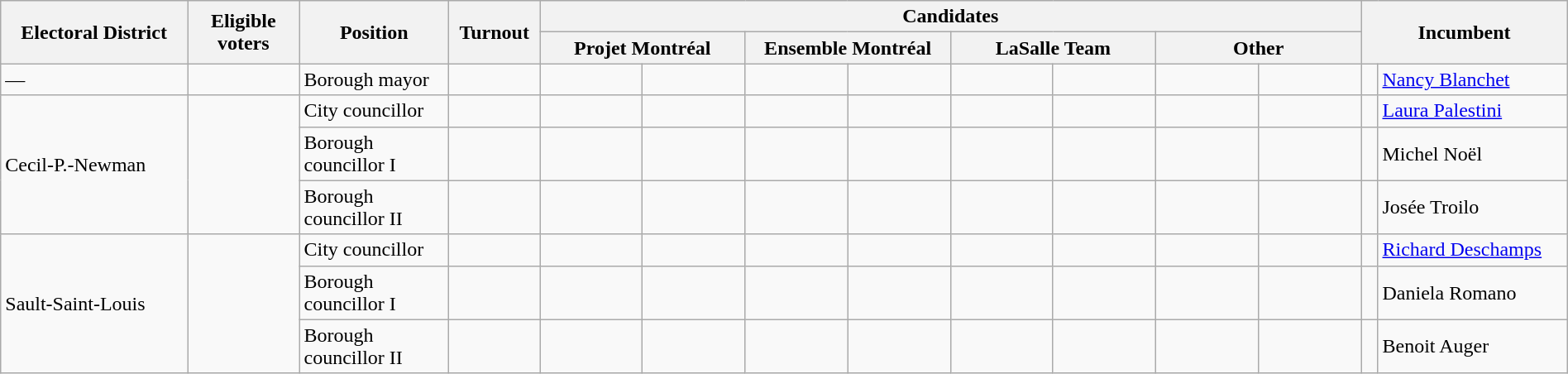<table class="wikitable" width="100%">
<tr>
<th width=10% rowspan=2>Electoral District</th>
<th width=6% rowspan=2>Eligible voters</th>
<th width=8% rowspan=2>Position</th>
<th width=4% rowspan=2>Turnout</th>
<th colspan=8>Candidates</th>
<th width=11% colspan=2 rowspan=2>Incumbent</th>
</tr>
<tr>
<th width=11% colspan=2 ><span>Projet Montréal</span></th>
<th width=11% colspan=2 ><span>Ensemble Montréal</span></th>
<th width=11% colspan=2 >LaSalle Team</th>
<th width=11% colspan=2 >Other</th>
</tr>
<tr>
<td>—</td>
<td></td>
<td>Borough mayor</td>
<td></td>
<td></td>
<td></td>
<td></td>
<td></td>
<td></td>
<td></td>
<td></td>
<td></td>
<td> </td>
<td><a href='#'>Nancy Blanchet</a></td>
</tr>
<tr>
<td rowspan=3>Cecil-P.-Newman</td>
<td rowspan=3></td>
<td>City councillor</td>
<td></td>
<td></td>
<td></td>
<td></td>
<td></td>
<td></td>
<td></td>
<td></td>
<td></td>
<td> </td>
<td><a href='#'>Laura Palestini</a></td>
</tr>
<tr>
<td>Borough councillor I</td>
<td></td>
<td></td>
<td></td>
<td></td>
<td></td>
<td></td>
<td></td>
<td></td>
<td></td>
<td> </td>
<td>Michel Noël</td>
</tr>
<tr>
<td>Borough councillor II</td>
<td></td>
<td></td>
<td></td>
<td></td>
<td></td>
<td></td>
<td></td>
<td></td>
<td></td>
<td> </td>
<td>Josée Troilo</td>
</tr>
<tr>
<td rowspan=3>Sault-Saint-Louis</td>
<td rowspan=3></td>
<td>City councillor</td>
<td></td>
<td></td>
<td></td>
<td></td>
<td></td>
<td></td>
<td></td>
<td></td>
<td></td>
<td> </td>
<td><a href='#'>Richard Deschamps</a></td>
</tr>
<tr>
<td>Borough councillor I</td>
<td></td>
<td></td>
<td></td>
<td></td>
<td></td>
<td></td>
<td></td>
<td></td>
<td></td>
<td> </td>
<td>Daniela Romano</td>
</tr>
<tr>
<td>Borough councillor II</td>
<td></td>
<td></td>
<td></td>
<td></td>
<td></td>
<td></td>
<td></td>
<td></td>
<td></td>
<td> </td>
<td>Benoit Auger</td>
</tr>
</table>
